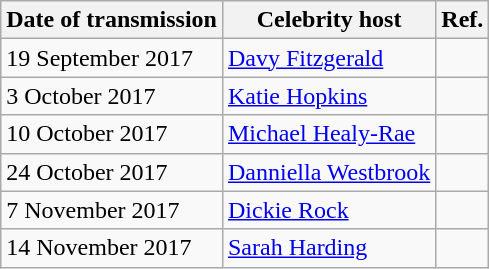<table class="wikitable">
<tr>
<th>Date of transmission</th>
<th>Celebrity host</th>
<th>Ref.</th>
</tr>
<tr>
<td>19 September 2017</td>
<td><a href='#'>Davy Fitzgerald</a></td>
<td align="center"></td>
</tr>
<tr>
<td>3 October 2017</td>
<td><a href='#'>Katie Hopkins</a></td>
<td align="center"></td>
</tr>
<tr>
<td>10 October 2017</td>
<td><a href='#'>Michael Healy-Rae</a></td>
<td align="center"></td>
</tr>
<tr>
<td>24 October 2017</td>
<td><a href='#'>Danniella Westbrook</a></td>
<td align="center"></td>
</tr>
<tr>
<td>7 November 2017</td>
<td><a href='#'>Dickie Rock</a></td>
<td align="center"></td>
</tr>
<tr>
<td>14 November 2017</td>
<td><a href='#'>Sarah Harding</a></td>
<td align="center"></td>
</tr>
</table>
